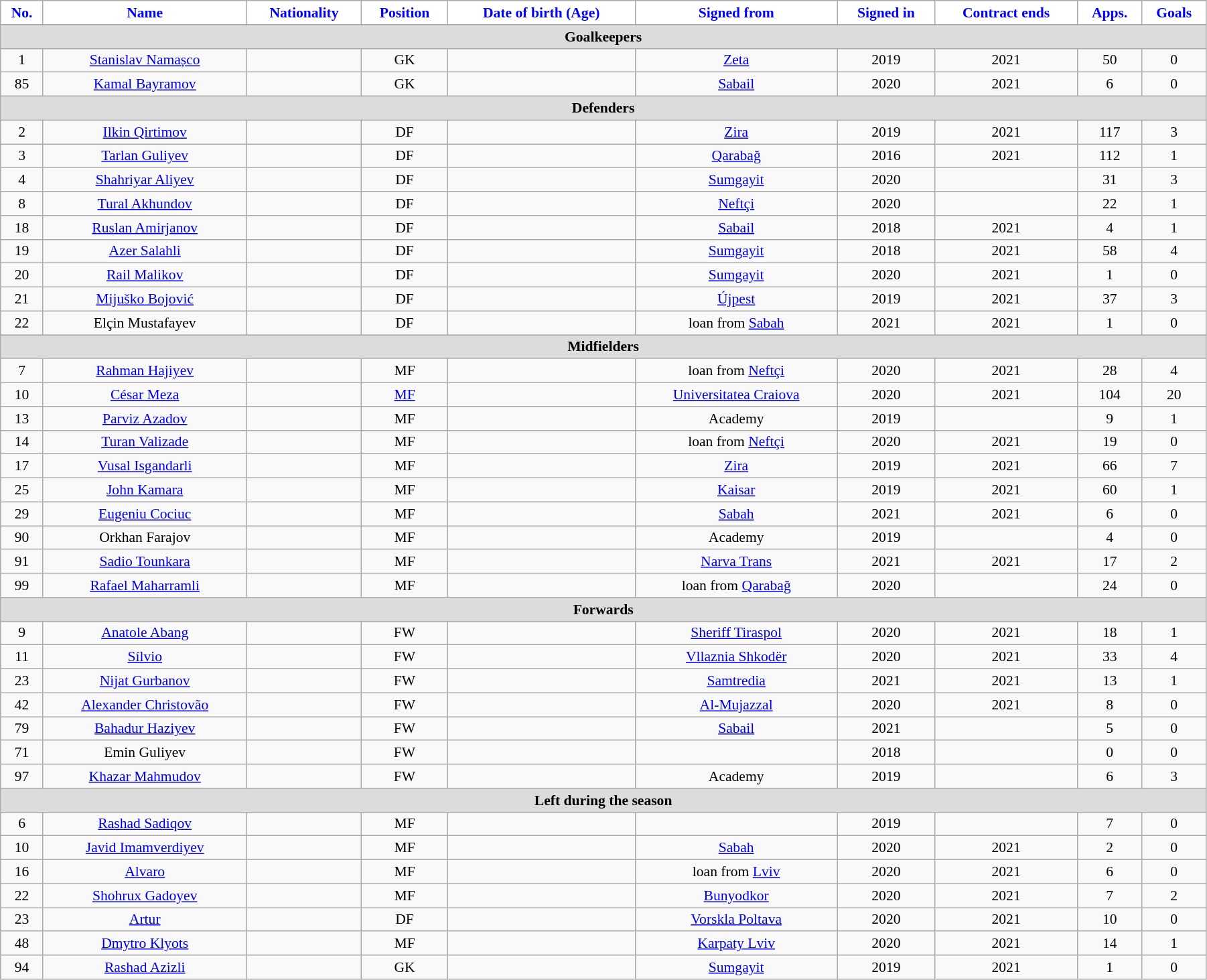<table class="wikitable"  style="text-align:center; font-size:90%; width:95%;">
<tr>
<th style="background:white; color:blue; text-align:center;">No.</th>
<th style="background:white; color:blue; text-align:center;">Name</th>
<th style="background:white; color:blue; text-align:center;">Nationality</th>
<th style="background:white; color:blue; text-align:center;">Position</th>
<th style="background:white; color:blue; text-align:center;">Date of birth (Age)</th>
<th style="background:white; color:blue; text-align:center;">Signed from</th>
<th style="background:white; color:blue; text-align:center;">Signed in</th>
<th style="background:white; color:blue; text-align:center;">Contract ends</th>
<th style="background:white; color:blue; text-align:center;">Apps.</th>
<th style="background:white; color:blue; text-align:center;">Goals</th>
</tr>
<tr>
<th colspan="11"  style="background:#dcdcdc; text-align:center;">Goalkeepers</th>
</tr>
<tr>
<td>1</td>
<td><a href='#'>Stanislav Namașco</a></td>
<td></td>
<td>GK</td>
<td></td>
<td><a href='#'>Zeta</a></td>
<td>2019</td>
<td>2021</td>
<td>50</td>
<td>0</td>
</tr>
<tr>
<td>85</td>
<td><a href='#'>Kamal Bayramov</a></td>
<td></td>
<td>GK</td>
<td></td>
<td><a href='#'>Sabail</a></td>
<td>2020</td>
<td>2021</td>
<td>6</td>
<td>0</td>
</tr>
<tr>
<th colspan="11"  style="background:#dcdcdc; text-align:center;">Defenders</th>
</tr>
<tr>
<td>2</td>
<td><a href='#'>Ilkin Qirtimov</a></td>
<td></td>
<td>DF</td>
<td></td>
<td><a href='#'>Zira</a></td>
<td>2019</td>
<td>2021</td>
<td>117</td>
<td>3</td>
</tr>
<tr>
<td>3</td>
<td><a href='#'>Tarlan Guliyev</a></td>
<td></td>
<td>DF</td>
<td></td>
<td><a href='#'>Qarabağ</a></td>
<td>2016</td>
<td>2021</td>
<td>112</td>
<td>1</td>
</tr>
<tr>
<td>4</td>
<td><a href='#'>Shahriyar Aliyev</a></td>
<td></td>
<td>DF</td>
<td></td>
<td><a href='#'>Sumgayit</a></td>
<td>2020</td>
<td></td>
<td>31</td>
<td>3</td>
</tr>
<tr>
<td>8</td>
<td><a href='#'>Tural Akhundov</a></td>
<td></td>
<td>DF</td>
<td></td>
<td><a href='#'>Neftçi</a></td>
<td>2020</td>
<td></td>
<td>22</td>
<td>1</td>
</tr>
<tr>
<td>18</td>
<td><a href='#'>Ruslan Amirjanov</a></td>
<td></td>
<td>DF</td>
<td></td>
<td><a href='#'>Sabail</a></td>
<td>2018</td>
<td>2021</td>
<td>4</td>
<td>1</td>
</tr>
<tr>
<td>19</td>
<td><a href='#'>Azer Salahli</a></td>
<td></td>
<td>DF</td>
<td></td>
<td><a href='#'>Sumgayit</a></td>
<td>2018</td>
<td>2021</td>
<td>58</td>
<td>4</td>
</tr>
<tr>
<td>20</td>
<td><a href='#'>Rail Malikov</a></td>
<td></td>
<td>DF</td>
<td></td>
<td><a href='#'>Sumgayit</a></td>
<td>2020</td>
<td>2021</td>
<td>1</td>
<td>0</td>
</tr>
<tr>
<td>21</td>
<td><a href='#'>Mijuško Bojović</a></td>
<td></td>
<td>DF</td>
<td></td>
<td><a href='#'>Újpest</a></td>
<td>2019</td>
<td>2021</td>
<td>37</td>
<td>3</td>
</tr>
<tr>
<td>22</td>
<td>Elçin Mustafayev</td>
<td></td>
<td>DF</td>
<td></td>
<td>loan from <a href='#'>Sabah</a></td>
<td>2021</td>
<td>2021</td>
<td>1</td>
<td>0</td>
</tr>
<tr>
<th colspan="11"  style="background:#dcdcdc; text-align:center;">Midfielders</th>
</tr>
<tr>
<td>7</td>
<td><a href='#'>Rahman Hajiyev</a></td>
<td></td>
<td>MF</td>
<td></td>
<td>loan from <a href='#'>Neftçi</a></td>
<td>2020</td>
<td>2021</td>
<td>28</td>
<td>4</td>
</tr>
<tr>
<td>10</td>
<td><a href='#'>César Meza</a></td>
<td></td>
<td><a href='#'>MF</a></td>
<td></td>
<td><a href='#'>Universitatea Craiova</a></td>
<td>2020</td>
<td>2021</td>
<td>104</td>
<td>20</td>
</tr>
<tr>
<td>13</td>
<td><a href='#'>Parviz Azadov</a></td>
<td></td>
<td>MF</td>
<td></td>
<td>Academy</td>
<td>2019</td>
<td></td>
<td>9</td>
<td>1</td>
</tr>
<tr>
<td>14</td>
<td><a href='#'>Turan Valizade</a></td>
<td></td>
<td>MF</td>
<td></td>
<td>loan from <a href='#'>Neftçi</a></td>
<td>2020</td>
<td>2021</td>
<td>19</td>
<td>0</td>
</tr>
<tr>
<td>17</td>
<td><a href='#'>Vusal Isgandarli</a></td>
<td></td>
<td>MF</td>
<td></td>
<td><a href='#'>Zira</a></td>
<td>2019</td>
<td>2021</td>
<td>66</td>
<td>7</td>
</tr>
<tr>
<td>25</td>
<td><a href='#'>John Kamara</a></td>
<td></td>
<td>MF</td>
<td></td>
<td><a href='#'>Kaisar</a></td>
<td>2019</td>
<td>2021</td>
<td>60</td>
<td>1</td>
</tr>
<tr>
<td>29</td>
<td><a href='#'>Eugeniu Cociuc</a></td>
<td></td>
<td>MF</td>
<td></td>
<td><a href='#'>Sabah</a></td>
<td>2021</td>
<td>2021</td>
<td>6</td>
<td>0</td>
</tr>
<tr>
<td>90</td>
<td>Orkhan Farajov</td>
<td></td>
<td>MF</td>
<td></td>
<td>Academy</td>
<td>2019</td>
<td></td>
<td>4</td>
<td>0</td>
</tr>
<tr>
<td>91</td>
<td><a href='#'>Sadio Tounkara</a></td>
<td></td>
<td>MF</td>
<td></td>
<td><a href='#'>Narva Trans</a></td>
<td>2021</td>
<td>2021</td>
<td>17</td>
<td>2</td>
</tr>
<tr>
<td>99</td>
<td><a href='#'>Rafael Maharramli</a></td>
<td></td>
<td>MF</td>
<td></td>
<td>loan from <a href='#'>Qarabağ</a></td>
<td>2020</td>
<td></td>
<td>24</td>
<td>0</td>
</tr>
<tr>
<th colspan="11"  style="background:#dcdcdc; text-align:center;">Forwards</th>
</tr>
<tr>
<td>9</td>
<td><a href='#'>Anatole Abang</a></td>
<td></td>
<td>FW</td>
<td></td>
<td><a href='#'>Sheriff Tiraspol</a></td>
<td>2020</td>
<td>2021</td>
<td>18</td>
<td>1</td>
</tr>
<tr>
<td>11</td>
<td><a href='#'>Sílvio</a></td>
<td></td>
<td>FW</td>
<td></td>
<td><a href='#'>Vllaznia Shkodër</a></td>
<td>2020</td>
<td>2021</td>
<td>33</td>
<td>4</td>
</tr>
<tr>
<td>23</td>
<td><a href='#'>Nijat Gurbanov</a></td>
<td></td>
<td>FW</td>
<td></td>
<td><a href='#'>Samtredia</a></td>
<td>2021</td>
<td>2021</td>
<td>13</td>
<td>1</td>
</tr>
<tr>
<td>42</td>
<td><a href='#'>Alexander Christovão</a></td>
<td></td>
<td>FW</td>
<td></td>
<td><a href='#'>Al-Mujazzal</a></td>
<td>2020</td>
<td>2021</td>
<td>8</td>
<td>0</td>
</tr>
<tr>
<td>79</td>
<td><a href='#'>Bahadur Haziyev</a></td>
<td></td>
<td>FW</td>
<td></td>
<td><a href='#'>Sabail</a></td>
<td>2021</td>
<td></td>
<td>5</td>
<td>0</td>
</tr>
<tr>
<td>71</td>
<td>Emin Guliyev</td>
<td></td>
<td>FW</td>
<td></td>
<td></td>
<td>2018</td>
<td></td>
<td>0</td>
<td>0</td>
</tr>
<tr>
<td>97</td>
<td><a href='#'>Khazar Mahmudov</a></td>
<td></td>
<td>FW</td>
<td></td>
<td>Academy</td>
<td>2019</td>
<td></td>
<td>6</td>
<td>3</td>
</tr>
<tr>
<th colspan="11"  style="background:#dcdcdc; text-align:center;">Left during the season</th>
</tr>
<tr>
<td>6</td>
<td><a href='#'>Rashad Sadiqov</a></td>
<td></td>
<td>MF</td>
<td></td>
<td></td>
<td>2019</td>
<td></td>
<td>7</td>
<td>0</td>
</tr>
<tr>
<td>10</td>
<td><a href='#'>Javid Imamverdiyev</a></td>
<td></td>
<td>MF</td>
<td></td>
<td><a href='#'>Sabah</a></td>
<td>2020</td>
<td>2021</td>
<td>2</td>
<td>0</td>
</tr>
<tr>
<td>16</td>
<td><a href='#'>Alvaro</a></td>
<td></td>
<td>MF</td>
<td></td>
<td>loan from <a href='#'>Lviv</a></td>
<td>2020</td>
<td>2021</td>
<td>6</td>
<td>0</td>
</tr>
<tr>
<td>22</td>
<td><a href='#'>Shohrux Gadoyev</a></td>
<td></td>
<td>MF</td>
<td></td>
<td><a href='#'>Bunyodkor</a></td>
<td>2020</td>
<td>2021</td>
<td>7</td>
<td>2</td>
</tr>
<tr>
<td>23</td>
<td><a href='#'>Artur</a></td>
<td></td>
<td>DF</td>
<td></td>
<td><a href='#'>Vorskla Poltava</a></td>
<td>2020</td>
<td>2021</td>
<td>10</td>
<td>0</td>
</tr>
<tr>
<td>48</td>
<td><a href='#'>Dmytro Klyots</a></td>
<td></td>
<td>MF</td>
<td></td>
<td><a href='#'>Karpaty Lviv</a></td>
<td>2020</td>
<td>2021</td>
<td>14</td>
<td>1</td>
</tr>
<tr>
<td>94</td>
<td><a href='#'>Rashad Azizli</a></td>
<td></td>
<td>GK</td>
<td></td>
<td><a href='#'>Sumgayit</a></td>
<td>2019</td>
<td>2021</td>
<td>1</td>
<td>0</td>
</tr>
</table>
